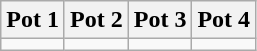<table class="wikitable">
<tr>
<th>Pot 1</th>
<th>Pot 2</th>
<th>Pot 3</th>
<th>Pot 4</th>
</tr>
<tr>
<td valign=top></td>
<td valign=top></td>
<td valign=top></td>
<td valign=top></td>
</tr>
</table>
